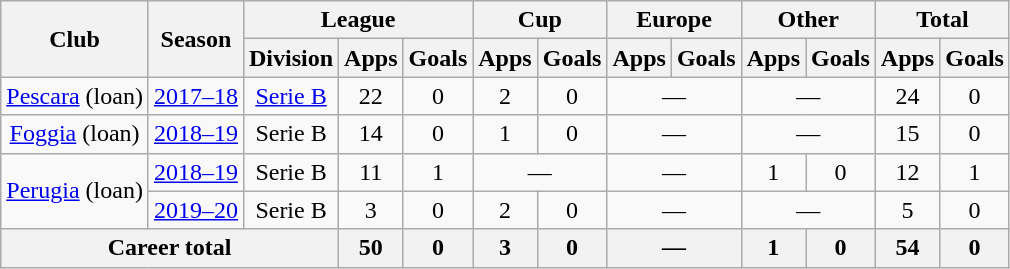<table class="wikitable" style="text-align: center;">
<tr>
<th rowspan="2">Club</th>
<th rowspan="2">Season</th>
<th colspan="3">League</th>
<th colspan="2">Cup</th>
<th colspan="2">Europe</th>
<th colspan="2">Other</th>
<th colspan="2">Total</th>
</tr>
<tr>
<th>Division</th>
<th>Apps</th>
<th>Goals</th>
<th>Apps</th>
<th>Goals</th>
<th>Apps</th>
<th>Goals</th>
<th>Apps</th>
<th>Goals</th>
<th>Apps</th>
<th>Goals</th>
</tr>
<tr>
<td><a href='#'>Pescara</a> (loan)</td>
<td><a href='#'>2017–18</a></td>
<td><a href='#'>Serie B</a></td>
<td>22</td>
<td>0</td>
<td>2</td>
<td>0</td>
<td colspan="2">—</td>
<td colspan="2">—</td>
<td>24</td>
<td>0</td>
</tr>
<tr>
<td><a href='#'>Foggia</a> (loan)</td>
<td><a href='#'>2018–19</a></td>
<td>Serie B</td>
<td>14</td>
<td>0</td>
<td>1</td>
<td>0</td>
<td colspan="2">—</td>
<td colspan="2">—</td>
<td>15</td>
<td>0</td>
</tr>
<tr>
<td rowspan="2"><a href='#'>Perugia</a> (loan)</td>
<td><a href='#'>2018–19</a></td>
<td>Serie B</td>
<td>11</td>
<td>1</td>
<td colspan="2">—</td>
<td colspan="2">—</td>
<td>1</td>
<td>0</td>
<td>12</td>
<td>1</td>
</tr>
<tr>
<td><a href='#'>2019–20</a></td>
<td>Serie B</td>
<td>3</td>
<td>0</td>
<td>2</td>
<td>0</td>
<td colspan="2">—</td>
<td colspan="2">—</td>
<td>5</td>
<td>0</td>
</tr>
<tr>
<th colspan="3">Career total</th>
<th>50</th>
<th>0</th>
<th>3</th>
<th>0</th>
<th colspan="2">—</th>
<th>1</th>
<th>0</th>
<th>54</th>
<th>0</th>
</tr>
</table>
